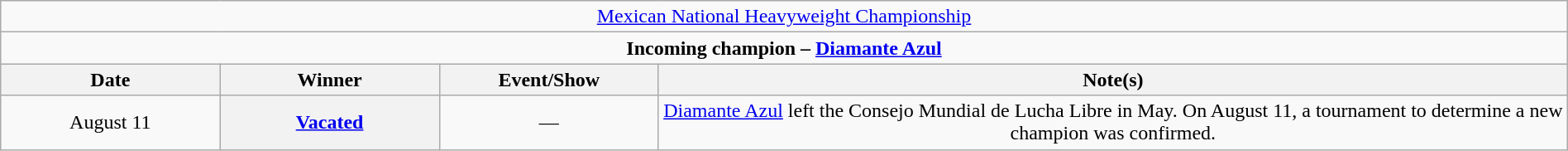<table class="wikitable" style="text-align:center; width:100%;">
<tr>
<td colspan="4" style="text-align: center;"><a href='#'>Mexican National Heavyweight Championship</a></td>
</tr>
<tr>
<td colspan="4" style="text-align: center;"><strong>Incoming champion – <a href='#'>Diamante Azul</a></strong></td>
</tr>
<tr>
<th width=14%>Date</th>
<th width=14%>Winner</th>
<th width=14%>Event/Show</th>
<th width=58%>Note(s)</th>
</tr>
<tr>
<td>August 11</td>
<th><a href='#'>Vacated</a></th>
<td>—</td>
<td><a href='#'>Diamante Azul</a> left the Consejo Mundial de Lucha Libre in May. On August 11, a tournament to determine a new champion was confirmed.</td>
</tr>
</table>
